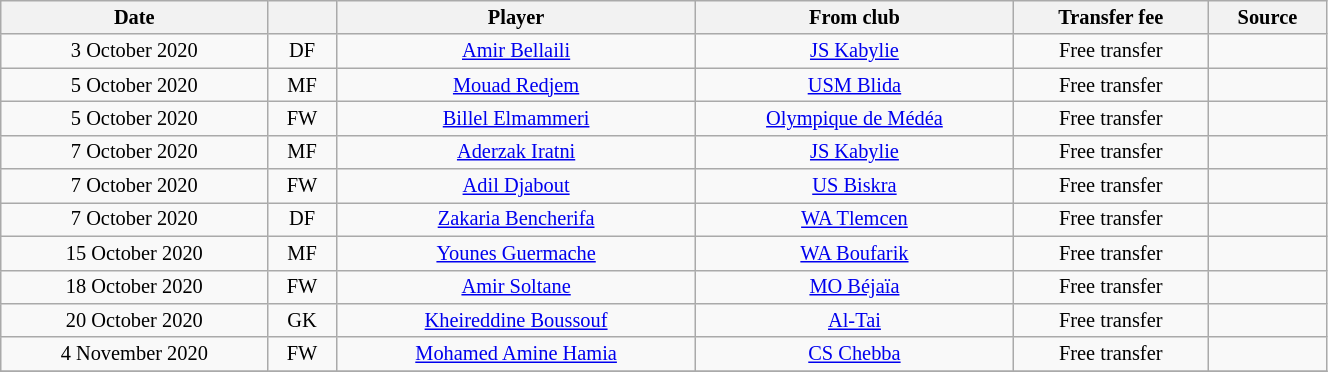<table class="wikitable sortable" style="width:70%; text-align:center; font-size:85%; text-align:centre;">
<tr>
<th>Date</th>
<th></th>
<th>Player</th>
<th>From club</th>
<th>Transfer fee</th>
<th>Source</th>
</tr>
<tr>
<td>3 October 2020</td>
<td>DF</td>
<td> <a href='#'>Amir Bellaili</a></td>
<td><a href='#'>JS Kabylie</a></td>
<td>Free transfer</td>
<td></td>
</tr>
<tr>
<td>5 October 2020</td>
<td>MF</td>
<td> <a href='#'>Mouad Redjem</a></td>
<td><a href='#'>USM Blida</a></td>
<td>Free transfer</td>
<td></td>
</tr>
<tr>
<td>5 October 2020</td>
<td>FW</td>
<td> <a href='#'>Billel Elmammeri</a></td>
<td><a href='#'>Olympique de Médéa</a></td>
<td>Free transfer</td>
<td></td>
</tr>
<tr>
<td>7 October 2020</td>
<td>MF</td>
<td> <a href='#'>Aderzak Iratni</a></td>
<td><a href='#'>JS Kabylie</a></td>
<td>Free transfer</td>
<td></td>
</tr>
<tr>
<td>7 October 2020</td>
<td>FW</td>
<td> <a href='#'>Adil Djabout</a></td>
<td><a href='#'>US Biskra</a></td>
<td>Free transfer</td>
<td></td>
</tr>
<tr>
<td>7 October 2020</td>
<td>DF</td>
<td> <a href='#'>Zakaria Bencherifa</a></td>
<td><a href='#'>WA Tlemcen</a></td>
<td>Free transfer</td>
<td></td>
</tr>
<tr>
<td>15 October 2020</td>
<td>MF</td>
<td> <a href='#'>Younes Guermache</a></td>
<td><a href='#'>WA Boufarik</a></td>
<td>Free transfer</td>
<td></td>
</tr>
<tr>
<td>18 October 2020</td>
<td>FW</td>
<td> <a href='#'>Amir Soltane</a></td>
<td><a href='#'>MO Béjaïa</a></td>
<td>Free transfer</td>
<td></td>
</tr>
<tr>
<td>20 October 2020</td>
<td>GK</td>
<td> <a href='#'>Kheireddine Boussouf</a></td>
<td> <a href='#'>Al-Tai</a></td>
<td>Free transfer</td>
<td></td>
</tr>
<tr>
<td>4 November 2020</td>
<td>FW</td>
<td> <a href='#'>Mohamed Amine Hamia</a></td>
<td> <a href='#'>CS Chebba</a></td>
<td>Free transfer</td>
<td></td>
</tr>
<tr>
</tr>
</table>
